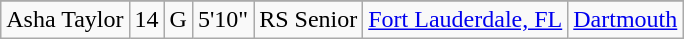<table class="wikitable sortable" style="text-align: center">
<tr align=center>
</tr>
<tr>
<td>Asha Taylor</td>
<td>14</td>
<td>G</td>
<td>5'10"</td>
<td>RS Senior</td>
<td><a href='#'>Fort Lauderdale, FL</a></td>
<td><a href='#'>Dartmouth</a></td>
</tr>
</table>
